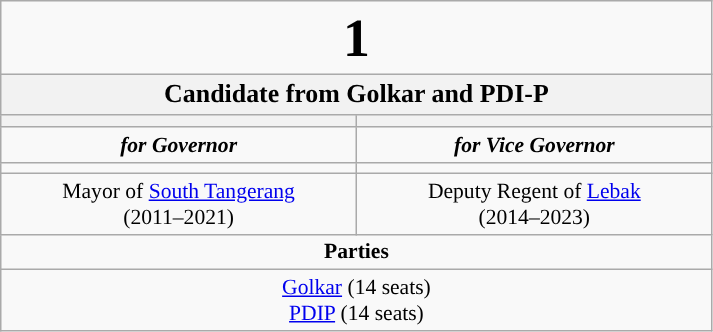<table class=wikitable style="font-size:90%; text-align:center;">
<tr>
<td colspan=2><big><big><big><big><big><strong>1</strong></big></big></big></big></big></td>
</tr>
<tr>
<th colspan=2><big>Candidate from Golkar and PDI-P</big></th>
</tr>
<tr>
<th style="font-size:135%; color:black; background:#"><a href='#'></a></th>
<th style="font-size:135%; color:black; background:#"><a href='#'></a></th>
</tr>
<tr style="color:#000; font-size:100%; background:#">
<td style="width:3em; width:200px;"><strong><em>for Governor</em></strong></td>
<td style="width:3em; width:200px;"><strong><em>for Vice Governor</em></strong></td>
</tr>
<tr>
<td></td>
<td></td>
</tr>
<tr>
<td style=width:16em>Mayor of <a href='#'>South Tangerang</a><br>(2011–2021)</td>
<td style=width:16em>Deputy Regent of <a href='#'>Lebak</a><br>(2014–2023)</td>
</tr>
<tr>
<td colspan=2><strong>Parties</strong></td>
</tr>
<tr>
<td colspan=2> <a href='#'>Golkar</a> (14 seats)<br><a href='#'>PDIP</a> (14 seats)</td>
</tr>
</table>
